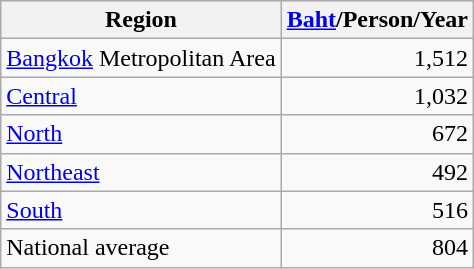<table class="wikitable floatright">
<tr>
<th scope="col">Region</th>
<th scope="col"><a href='#'>Baht</a>/Person/Year</th>
</tr>
<tr>
<td><a href='#'>Bangkok</a> Metropolitan Area</td>
<td style="text-align: right;">1,512</td>
</tr>
<tr>
<td><a href='#'>Central</a></td>
<td style="text-align: right;">1,032</td>
</tr>
<tr>
<td><a href='#'>North</a></td>
<td style="text-align: right;">672</td>
</tr>
<tr>
<td><a href='#'>Northeast</a></td>
<td style="text-align: right;">492</td>
</tr>
<tr>
<td><a href='#'>South</a></td>
<td style="text-align: right;">516</td>
</tr>
<tr>
<td>National average</td>
<td style="text-align: right;">804</td>
</tr>
</table>
